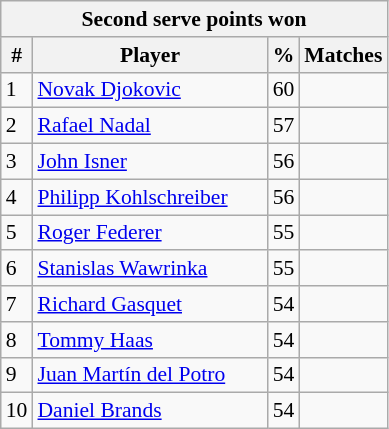<table class="wikitable sortable" style=font-size:90%>
<tr>
<th colspan=4>Second serve points won</th>
</tr>
<tr>
<th>#</th>
<th width=150>Player</th>
<th>%</th>
<th>Matches</th>
</tr>
<tr bgcolor=>
<td>1</td>
<td> <a href='#'>Novak Djokovic</a></td>
<td>60</td>
<td></td>
</tr>
<tr>
<td>2</td>
<td> <a href='#'>Rafael Nadal</a></td>
<td>57</td>
<td></td>
</tr>
<tr bgcolor=>
<td>3</td>
<td> <a href='#'>John Isner</a></td>
<td>56</td>
<td></td>
</tr>
<tr>
<td>4</td>
<td> <a href='#'>Philipp Kohlschreiber</a></td>
<td>56</td>
<td></td>
</tr>
<tr bgcolor=>
<td>5</td>
<td> <a href='#'>Roger Federer</a></td>
<td>55</td>
<td></td>
</tr>
<tr>
<td>6</td>
<td> <a href='#'>Stanislas Wawrinka</a></td>
<td>55</td>
<td></td>
</tr>
<tr bgcolor=>
<td>7</td>
<td> <a href='#'>Richard Gasquet</a></td>
<td>54</td>
<td></td>
</tr>
<tr>
<td>8</td>
<td> <a href='#'>Tommy Haas</a></td>
<td>54</td>
<td></td>
</tr>
<tr bgcolor=>
<td>9</td>
<td> <a href='#'>Juan Martín del Potro</a></td>
<td>54</td>
<td></td>
</tr>
<tr>
<td>10</td>
<td> <a href='#'>Daniel Brands</a></td>
<td>54</td>
<td></td>
</tr>
</table>
